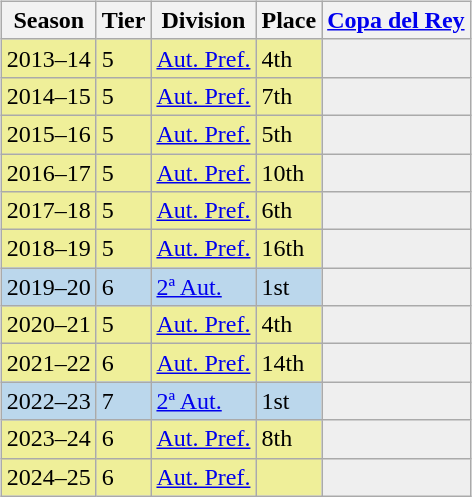<table>
<tr>
<td valign="top" width=0%><br><table class="wikitable">
<tr style="background:#f0f6fa;">
<th>Season</th>
<th>Tier</th>
<th>Division</th>
<th>Place</th>
<th><a href='#'>Copa del Rey</a></th>
</tr>
<tr>
<td style="background:#EFEF99;">2013–14</td>
<td style="background:#EFEF99;">5</td>
<td style="background:#EFEF99;"><a href='#'>Aut. Pref.</a></td>
<td style="background:#EFEF99;">4th</td>
<th style="background:#efefef;"></th>
</tr>
<tr>
<td style="background:#EFEF99;">2014–15</td>
<td style="background:#EFEF99;">5</td>
<td style="background:#EFEF99;"><a href='#'>Aut. Pref.</a></td>
<td style="background:#EFEF99;">7th</td>
<th style="background:#efefef;"></th>
</tr>
<tr>
<td style="background:#EFEF99;">2015–16</td>
<td style="background:#EFEF99;">5</td>
<td style="background:#EFEF99;"><a href='#'>Aut. Pref.</a></td>
<td style="background:#EFEF99;">5th</td>
<th style="background:#efefef;"></th>
</tr>
<tr>
<td style="background:#EFEF99;">2016–17</td>
<td style="background:#EFEF99;">5</td>
<td style="background:#EFEF99;"><a href='#'>Aut. Pref.</a></td>
<td style="background:#EFEF99;">10th</td>
<th style="background:#efefef;"></th>
</tr>
<tr>
<td style="background:#EFEF99;">2017–18</td>
<td style="background:#EFEF99;">5</td>
<td style="background:#EFEF99;"><a href='#'>Aut. Pref.</a></td>
<td style="background:#EFEF99;">6th</td>
<th style="background:#efefef;"></th>
</tr>
<tr>
<td style="background:#EFEF99;">2018–19</td>
<td style="background:#EFEF99;">5</td>
<td style="background:#EFEF99;"><a href='#'>Aut. Pref.</a></td>
<td style="background:#EFEF99;">16th</td>
<th style="background:#efefef;"></th>
</tr>
<tr>
<td style="background:#BBD7EC;">2019–20</td>
<td style="background:#BBD7EC;">6</td>
<td style="background:#BBD7EC;"><a href='#'>2ª Aut.</a></td>
<td style="background:#BBD7EC;">1st</td>
<th style="background:#efefef;"></th>
</tr>
<tr>
<td style="background:#EFEF99;">2020–21</td>
<td style="background:#EFEF99;">5</td>
<td style="background:#EFEF99;"><a href='#'>Aut. Pref.</a></td>
<td style="background:#EFEF99;">4th</td>
<th style="background:#efefef;"></th>
</tr>
<tr>
<td style="background:#EFEF99;">2021–22</td>
<td style="background:#EFEF99;">6</td>
<td style="background:#EFEF99;"><a href='#'>Aut. Pref.</a></td>
<td style="background:#EFEF99;">14th</td>
<th style="background:#efefef;"></th>
</tr>
<tr>
<td style="background:#BBD7EC;">2022–23</td>
<td style="background:#BBD7EC;">7</td>
<td style="background:#BBD7EC;"><a href='#'>2ª Aut.</a></td>
<td style="background:#BBD7EC;">1st</td>
<th style="background:#efefef;"></th>
</tr>
<tr>
<td style="background:#EFEF99;">2023–24</td>
<td style="background:#EFEF99;">6</td>
<td style="background:#EFEF99;"><a href='#'>Aut. Pref.</a></td>
<td style="background:#EFEF99;">8th</td>
<th style="background:#efefef;"></th>
</tr>
<tr>
<td style="background:#EFEF99;">2024–25</td>
<td style="background:#EFEF99;">6</td>
<td style="background:#EFEF99;"><a href='#'>Aut. Pref.</a></td>
<td style="background:#EFEF99;"></td>
<th style="background:#efefef;"></th>
</tr>
</table>
</td>
</tr>
</table>
